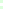<table style="font-size: 85%">
<tr>
<td style="background:#dfd;"></td>
</tr>
<tr>
<td style="background:#dfd;"></td>
</tr>
</table>
